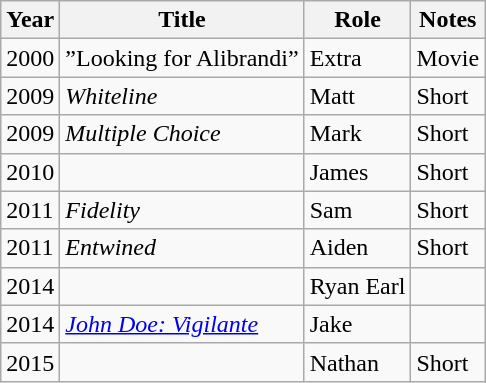<table class="wikitable sortable">
<tr>
<th>Year</th>
<th>Title</th>
<th>Role</th>
<th class="unsortable">Notes</th>
</tr>
<tr>
<td>2000</td>
<td>”Looking for Alibrandi”</td>
<td>Extra</td>
<td>Movie</td>
</tr>
<tr>
<td>2009</td>
<td><em>Whiteline</em></td>
<td>Matt</td>
<td>Short</td>
</tr>
<tr>
<td>2009</td>
<td><em>Multiple Choice</em></td>
<td>Mark</td>
<td>Short</td>
</tr>
<tr>
<td>2010</td>
<td><em></em></td>
<td>James</td>
<td>Short</td>
</tr>
<tr>
<td>2011</td>
<td><em>Fidelity</em></td>
<td>Sam</td>
<td>Short</td>
</tr>
<tr>
<td>2011</td>
<td><em>Entwined</em></td>
<td>Aiden</td>
<td>Short</td>
</tr>
<tr>
<td>2014</td>
<td><em></em></td>
<td>Ryan Earl</td>
<td></td>
</tr>
<tr>
<td>2014</td>
<td><em><a href='#'>John Doe: Vigilante</a></em></td>
<td>Jake</td>
<td></td>
</tr>
<tr>
<td>2015</td>
<td><em></em></td>
<td>Nathan</td>
<td>Short</td>
</tr>
</table>
